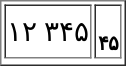<table style="margin:1em auto;" border="1">
<tr size="40">
<td style="text-align:center; background:white; font-size:14pt; color:black;">۱۲  ۳۴۵</td>
<td style="text-align:center; background:white; font-size:10pt; color:black;"><small></small><br><strong>۴۵</strong></td>
</tr>
<tr>
</tr>
</table>
